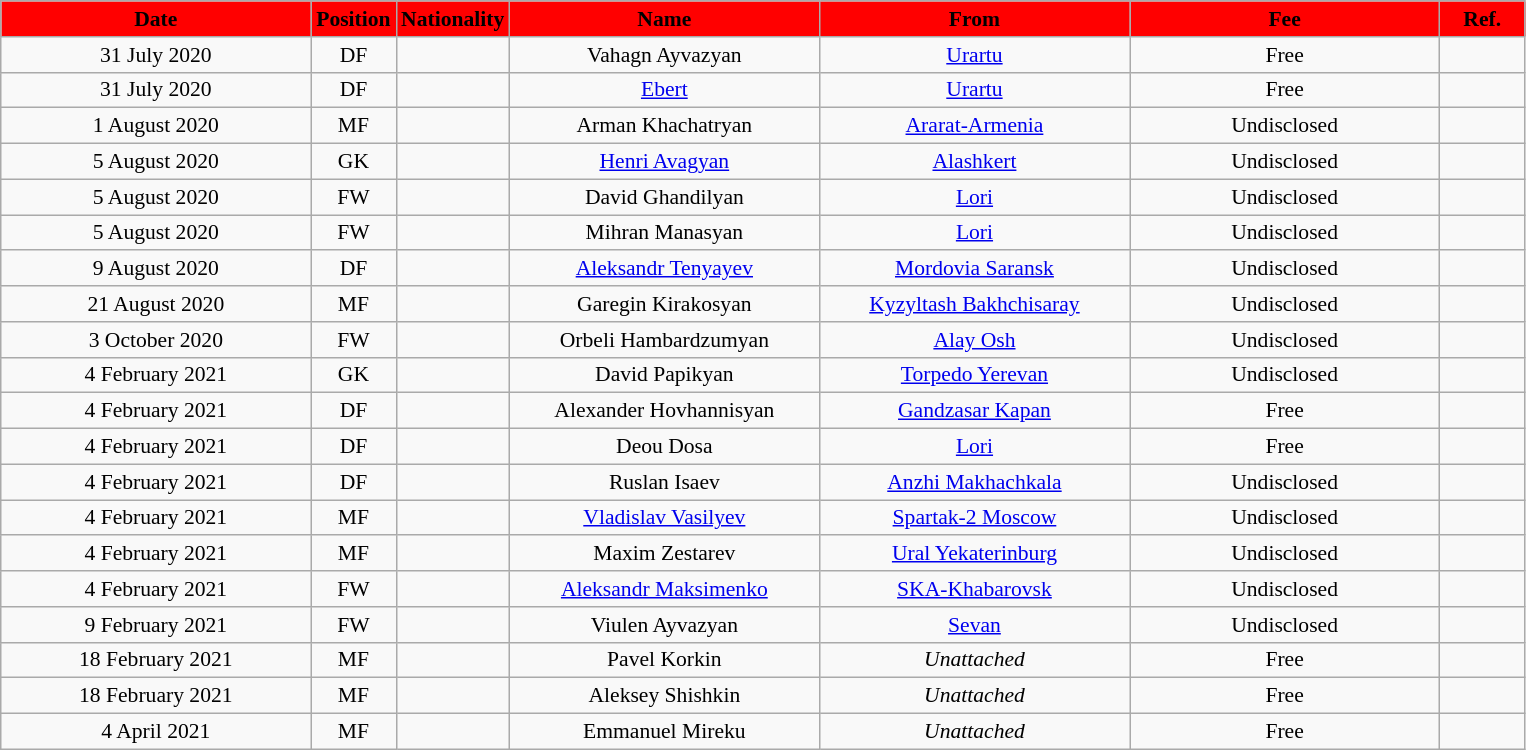<table class="wikitable"  style="text-align:center; font-size:90%; ">
<tr>
<th style="background:#FF0000; color:#000000; width:200px;">Date</th>
<th style="background:#FF0000; color:#000000; width:50px;">Position</th>
<th style="background:#FF0000; color:#000000; width:50px;">Nationality</th>
<th style="background:#FF0000; color:#000000; width:200px;">Name</th>
<th style="background:#FF0000; color:#000000; width:200px;">From</th>
<th style="background:#FF0000; color:#000000; width:200px;">Fee</th>
<th style="background:#FF0000; color:#000000; width:50px;">Ref.</th>
</tr>
<tr>
<td>31 July 2020</td>
<td>DF</td>
<td></td>
<td>Vahagn Ayvazyan</td>
<td><a href='#'>Urartu</a></td>
<td>Free</td>
<td></td>
</tr>
<tr>
<td>31 July 2020</td>
<td>DF</td>
<td></td>
<td><a href='#'>Ebert</a></td>
<td><a href='#'>Urartu</a></td>
<td>Free</td>
<td></td>
</tr>
<tr>
<td>1 August 2020</td>
<td>MF</td>
<td></td>
<td>Arman Khachatryan</td>
<td><a href='#'>Ararat-Armenia</a></td>
<td>Undisclosed</td>
<td></td>
</tr>
<tr>
<td>5 August 2020</td>
<td>GK</td>
<td></td>
<td><a href='#'>Henri Avagyan</a></td>
<td><a href='#'>Alashkert</a></td>
<td>Undisclosed</td>
<td></td>
</tr>
<tr>
<td>5 August 2020</td>
<td>FW</td>
<td></td>
<td>David Ghandilyan</td>
<td><a href='#'>Lori</a></td>
<td>Undisclosed</td>
<td></td>
</tr>
<tr>
<td>5 August 2020</td>
<td>FW</td>
<td></td>
<td>Mihran Manasyan</td>
<td><a href='#'>Lori</a></td>
<td>Undisclosed</td>
<td></td>
</tr>
<tr>
<td>9 August 2020</td>
<td>DF</td>
<td></td>
<td><a href='#'>Aleksandr Tenyayev</a></td>
<td><a href='#'>Mordovia Saransk</a></td>
<td>Undisclosed</td>
<td></td>
</tr>
<tr>
<td>21 August 2020</td>
<td>MF</td>
<td></td>
<td>Garegin Kirakosyan</td>
<td><a href='#'>Kyzyltash Bakhchisaray</a></td>
<td>Undisclosed</td>
<td></td>
</tr>
<tr>
<td>3 October 2020</td>
<td>FW</td>
<td></td>
<td>Orbeli Hambardzumyan</td>
<td><a href='#'>Alay Osh</a></td>
<td>Undisclosed</td>
<td></td>
</tr>
<tr>
<td>4 February 2021</td>
<td>GK</td>
<td></td>
<td>David Papikyan</td>
<td><a href='#'>Torpedo Yerevan</a></td>
<td>Undisclosed</td>
<td></td>
</tr>
<tr>
<td>4 February 2021</td>
<td>DF</td>
<td></td>
<td>Alexander Hovhannisyan</td>
<td><a href='#'>Gandzasar Kapan</a></td>
<td>Free</td>
<td></td>
</tr>
<tr>
<td>4 February 2021</td>
<td>DF</td>
<td></td>
<td>Deou Dosa</td>
<td><a href='#'>Lori</a></td>
<td>Free</td>
<td></td>
</tr>
<tr>
<td>4 February 2021</td>
<td>DF</td>
<td></td>
<td>Ruslan Isaev</td>
<td><a href='#'>Anzhi Makhachkala</a></td>
<td>Undisclosed</td>
<td></td>
</tr>
<tr>
<td>4 February 2021</td>
<td>MF</td>
<td></td>
<td><a href='#'>Vladislav Vasilyev</a></td>
<td><a href='#'>Spartak-2 Moscow</a></td>
<td>Undisclosed</td>
<td></td>
</tr>
<tr>
<td>4 February 2021</td>
<td>MF</td>
<td></td>
<td>Maxim Zestarev</td>
<td><a href='#'>Ural Yekaterinburg</a></td>
<td>Undisclosed</td>
<td></td>
</tr>
<tr>
<td>4 February 2021</td>
<td>FW</td>
<td></td>
<td><a href='#'>Aleksandr Maksimenko</a></td>
<td><a href='#'>SKA-Khabarovsk</a></td>
<td>Undisclosed</td>
<td></td>
</tr>
<tr>
<td>9 February 2021</td>
<td>FW</td>
<td></td>
<td>Viulen Ayvazyan</td>
<td><a href='#'>Sevan</a></td>
<td>Undisclosed</td>
<td></td>
</tr>
<tr>
<td>18 February 2021</td>
<td>MF</td>
<td></td>
<td>Pavel Korkin</td>
<td><em>Unattached</em></td>
<td>Free</td>
<td></td>
</tr>
<tr>
<td>18 February 2021</td>
<td>MF</td>
<td></td>
<td>Aleksey Shishkin</td>
<td><em>Unattached</em></td>
<td>Free</td>
<td></td>
</tr>
<tr>
<td>4 April 2021</td>
<td>MF</td>
<td></td>
<td>Emmanuel Mireku</td>
<td><em>Unattached</em></td>
<td>Free</td>
<td></td>
</tr>
</table>
